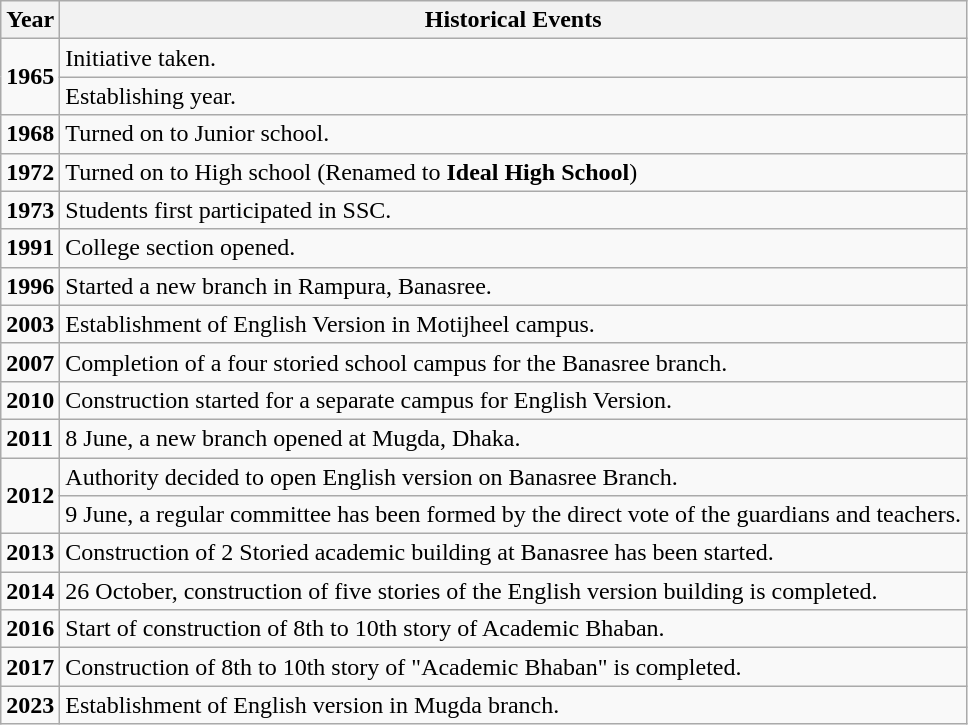<table class="wikitable sortable">
<tr>
<th>Year</th>
<th>Historical Events</th>
</tr>
<tr>
<td rowspan="2"><strong>1965</strong></td>
<td>Initiative taken.</td>
</tr>
<tr>
<td>Establishing year.</td>
</tr>
<tr>
<td><strong>1968</strong></td>
<td>Turned on to Junior school.</td>
</tr>
<tr>
<td><strong>1972</strong></td>
<td>Turned on to High school (Renamed to <strong>Ideal High School</strong>)</td>
</tr>
<tr>
<td><strong>1973</strong></td>
<td>Students first participated in SSC.</td>
</tr>
<tr>
<td><strong>1991</strong></td>
<td>College section opened.</td>
</tr>
<tr>
<td><strong>1996</strong></td>
<td>Started a new branch in Rampura, Banasree.</td>
</tr>
<tr>
<td><strong>2003</strong></td>
<td>Establishment of English Version in Motijheel campus.</td>
</tr>
<tr>
<td><strong>2007</strong></td>
<td>Completion of a four storied school campus for the Banasree branch.</td>
</tr>
<tr>
<td><strong>2010</strong></td>
<td>Construction started for a separate campus for English Version.</td>
</tr>
<tr>
<td><strong>2011</strong></td>
<td>8 June, a new branch opened at Mugda, Dhaka.</td>
</tr>
<tr>
<td rowspan="2"><strong>2012</strong></td>
<td>Authority decided to open English version on Banasree Branch.</td>
</tr>
<tr>
<td>9 June, a regular committee has been formed by the direct vote of the guardians and teachers.</td>
</tr>
<tr>
<td><strong>2013</strong></td>
<td>Construction of 2 Storied academic building at Banasree has been started.</td>
</tr>
<tr>
<td><strong>2014</strong></td>
<td>26 October, construction of five stories of the English version building is completed.</td>
</tr>
<tr>
<td><strong>2016</strong></td>
<td>Start of construction of 8th to 10th story of Academic Bhaban.</td>
</tr>
<tr>
<td><strong>2017</strong></td>
<td>Construction of 8th to 10th story of "Academic Bhaban" is completed.</td>
</tr>
<tr>
<td><strong>2023</strong></td>
<td>Establishment of English version in Mugda branch.</td>
</tr>
</table>
